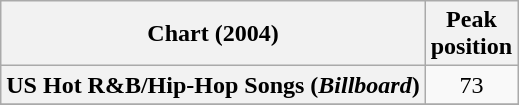<table class="wikitable sortable plainrowheaders">
<tr>
<th scope="col">Chart (2004)</th>
<th scope="col">Peak<br>position</th>
</tr>
<tr>
<th scope="row">US Hot R&B/Hip-Hop Songs (<em>Billboard</em>)</th>
<td style="text-align:center;">73</td>
</tr>
<tr>
</tr>
</table>
